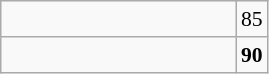<table class="wikitable" style="font-size:90%">
<tr>
<td width=150></td>
<td align=center>85</td>
</tr>
<tr>
<td><strong></strong></td>
<td align=center><strong>90</strong></td>
</tr>
</table>
